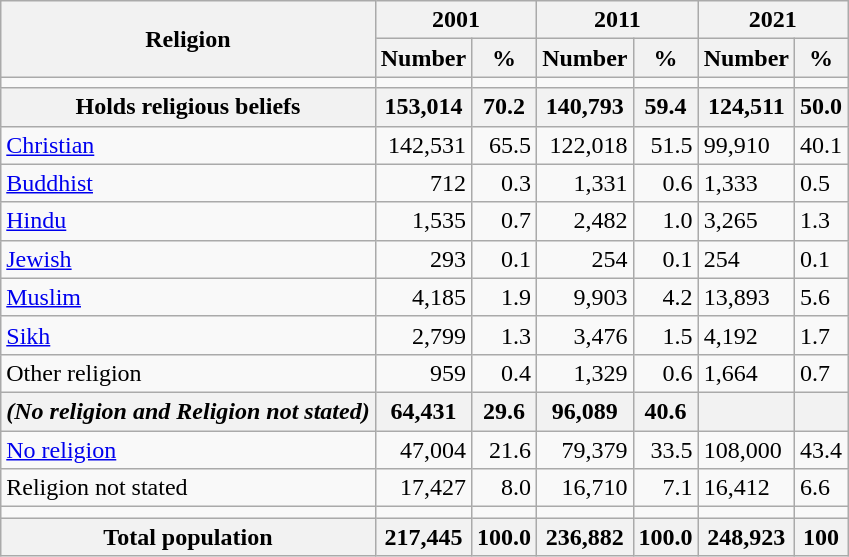<table class="wikitable sortable mw-collapsible mw-collapsed">
<tr>
<th rowspan="2">Religion</th>
<th colspan="2">2001</th>
<th colspan="2">2011</th>
<th colspan="2">2021</th>
</tr>
<tr>
<th>Number</th>
<th>%</th>
<th>Number</th>
<th>%</th>
<th>Number</th>
<th>%</th>
</tr>
<tr>
<td></td>
<td></td>
<td></td>
<td></td>
<td></td>
<td></td>
<td></td>
</tr>
<tr>
<th>Holds religious beliefs</th>
<th>153,014</th>
<th>70.2</th>
<th>140,793</th>
<th>59.4</th>
<th>124,511</th>
<th>50.0</th>
</tr>
<tr>
<td> <a href='#'>Christian</a></td>
<td align="right">142,531</td>
<td align="right">65.5</td>
<td align="right">122,018</td>
<td align="right">51.5</td>
<td>99,910</td>
<td>40.1</td>
</tr>
<tr>
<td> <a href='#'>Buddhist</a></td>
<td align="right">712</td>
<td align="right">0.3</td>
<td align="right">1,331</td>
<td align="right">0.6</td>
<td>1,333</td>
<td>0.5</td>
</tr>
<tr>
<td> <a href='#'>Hindu</a></td>
<td align="right">1,535</td>
<td align="right">0.7</td>
<td align="right">2,482</td>
<td align="right">1.0</td>
<td>3,265</td>
<td>1.3</td>
</tr>
<tr>
<td> <a href='#'>Jewish</a></td>
<td align="right">293</td>
<td align="right">0.1</td>
<td align="right">254</td>
<td align="right">0.1</td>
<td>254</td>
<td>0.1</td>
</tr>
<tr>
<td> <a href='#'>Muslim</a></td>
<td align="right">4,185</td>
<td align="right">1.9</td>
<td align="right">9,903</td>
<td align="right">4.2</td>
<td>13,893</td>
<td>5.6</td>
</tr>
<tr>
<td> <a href='#'>Sikh</a></td>
<td align="right">2,799</td>
<td align="right">1.3</td>
<td align="right">3,476</td>
<td align="right">1.5</td>
<td>4,192</td>
<td>1.7</td>
</tr>
<tr>
<td>Other religion</td>
<td align="right">959</td>
<td align="right">0.4</td>
<td align="right">1,329</td>
<td align="right">0.6</td>
<td>1,664</td>
<td>0.7</td>
</tr>
<tr>
<th><em>(No religion and Religion not stated)</em></th>
<th align="right">64,431</th>
<th align="right">29.6</th>
<th align="right">96,089</th>
<th align="right">40.6</th>
<th></th>
<th></th>
</tr>
<tr>
<td><a href='#'>No religion</a></td>
<td align="right">47,004</td>
<td align="right">21.6</td>
<td align="right">79,379</td>
<td align="right">33.5</td>
<td>108,000</td>
<td>43.4</td>
</tr>
<tr>
<td>Religion not stated</td>
<td align="right">17,427</td>
<td align="right">8.0</td>
<td align="right">16,710</td>
<td align="right">7.1</td>
<td>16,412</td>
<td>6.6</td>
</tr>
<tr>
<td></td>
<td></td>
<td></td>
<td></td>
<td></td>
<td></td>
<td></td>
</tr>
<tr>
<th>Total population</th>
<th align="right">217,445</th>
<th align="right">100.0</th>
<th align="right">236,882</th>
<th align="right">100.0</th>
<th>248,923</th>
<th>100</th>
</tr>
</table>
